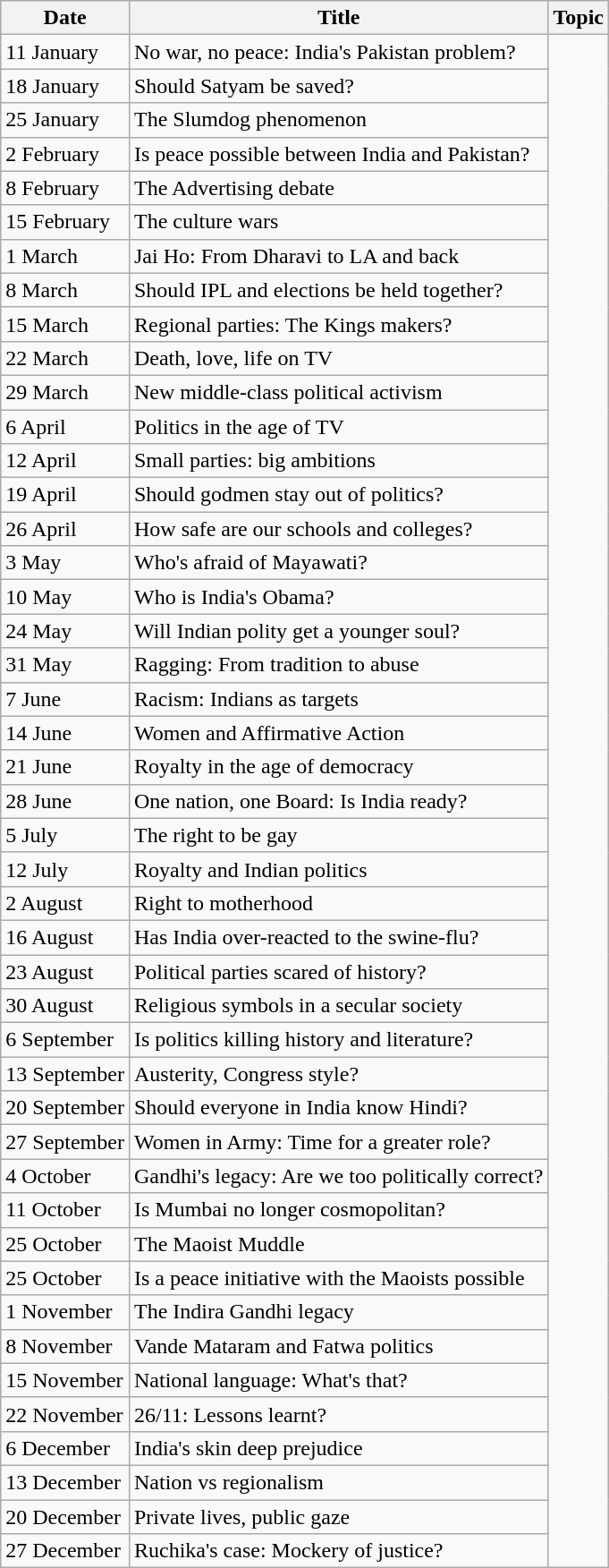<table class="wikitable">
<tr>
<th scope="col">Date</th>
<th scope="col">Title</th>
<th scope="col">Topic</th>
</tr>
<tr>
<td>11 January</td>
<td>No war, no peace: India's Pakistan problem?</td>
</tr>
<tr>
<td>18 January</td>
<td>Should Satyam be saved?</td>
</tr>
<tr>
<td>25 January</td>
<td>The Slumdog phenomenon</td>
</tr>
<tr>
<td>2 February</td>
<td>Is peace possible between India and Pakistan?</td>
</tr>
<tr>
<td>8 February</td>
<td>The Advertising debate</td>
</tr>
<tr>
<td>15 February</td>
<td>The culture wars</td>
</tr>
<tr>
<td>1 March</td>
<td>Jai Ho: From Dharavi to LA and back</td>
</tr>
<tr>
<td>8 March</td>
<td>Should IPL and elections be held together?</td>
</tr>
<tr>
<td>15 March</td>
<td>Regional parties: The Kings makers?</td>
</tr>
<tr>
<td>22 March</td>
<td>Death, love, life on TV</td>
</tr>
<tr>
<td>29 March</td>
<td>New middle-class political activism</td>
</tr>
<tr>
<td>6 April</td>
<td>Politics in the age of TV</td>
</tr>
<tr>
<td>12 April</td>
<td>Small parties: big ambitions</td>
</tr>
<tr>
<td>19 April</td>
<td>Should godmen stay out of politics?</td>
</tr>
<tr>
<td>26 April</td>
<td>How safe are our schools and colleges?</td>
</tr>
<tr>
<td>3 May</td>
<td>Who's afraid of Mayawati?</td>
</tr>
<tr>
<td>10 May</td>
<td>Who is India's Obama?</td>
</tr>
<tr>
<td>24 May</td>
<td>Will Indian polity get a younger soul?</td>
</tr>
<tr>
<td>31 May</td>
<td>Ragging: From tradition to abuse</td>
</tr>
<tr>
<td>7 June</td>
<td>Racism: Indians as targets</td>
</tr>
<tr>
<td>14 June</td>
<td>Women and Affirmative Action</td>
</tr>
<tr>
<td>21 June</td>
<td>Royalty in the age of democracy</td>
</tr>
<tr>
<td>28 June</td>
<td>One nation, one Board: Is India ready?</td>
</tr>
<tr>
<td>5 July</td>
<td>The right to be gay</td>
</tr>
<tr>
<td>12 July</td>
<td>Royalty and Indian politics</td>
</tr>
<tr>
<td>2 August</td>
<td>Right to motherhood</td>
</tr>
<tr>
<td>16 August</td>
<td>Has India over-reacted to the swine-flu?</td>
</tr>
<tr>
<td>23 August</td>
<td>Political parties scared of history?</td>
</tr>
<tr>
<td>30 August</td>
<td>Religious symbols in a secular society</td>
</tr>
<tr>
<td>6 September</td>
<td>Is politics killing history and literature?</td>
</tr>
<tr>
<td>13 September</td>
<td>Austerity, Congress style?</td>
</tr>
<tr>
<td>20 September</td>
<td>Should everyone in India know Hindi?</td>
</tr>
<tr>
<td>27 September</td>
<td>Women in Army: Time for a greater role?</td>
</tr>
<tr>
<td>4 October</td>
<td>Gandhi's legacy: Are we too politically correct?</td>
</tr>
<tr>
<td>11 October</td>
<td>Is Mumbai no longer cosmopolitan?</td>
</tr>
<tr>
<td>25 October</td>
<td>The Maoist Muddle</td>
</tr>
<tr>
<td>25 October</td>
<td>Is a peace initiative with the Maoists possible</td>
</tr>
<tr>
<td>1 November</td>
<td>The Indira Gandhi legacy</td>
</tr>
<tr>
<td>8 November</td>
<td>Vande Mataram and Fatwa politics</td>
</tr>
<tr>
<td>15 November</td>
<td>National language: What's that?</td>
</tr>
<tr>
<td>22 November</td>
<td>26/11: Lessons learnt?</td>
</tr>
<tr>
<td>6 December</td>
<td>India's skin deep prejudice</td>
</tr>
<tr>
<td>13 December</td>
<td>Nation vs regionalism</td>
</tr>
<tr>
<td>20 December</td>
<td>Private lives, public gaze</td>
</tr>
<tr>
<td>27 December</td>
<td>Ruchika's case: Mockery of justice?</td>
</tr>
</table>
